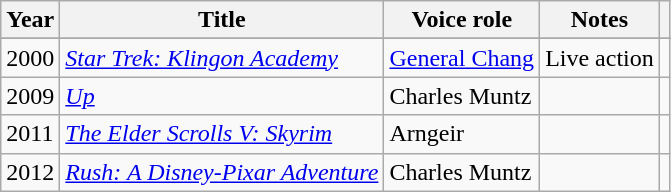<table class="wikitable plainrowheaders" style="margin-right: 0;">
<tr>
<th scope="col">Year</th>
<th scope="col">Title</th>
<th scope="col">Voice role</th>
<th scope="col">Notes</th>
<th scope="col"></th>
</tr>
<tr>
</tr>
<tr>
<td>2000</td>
<td><em><a href='#'>Star Trek: Klingon Academy</a></em></td>
<td><a href='#'>General Chang</a></td>
<td>Live action</td>
<td style="text-align: center;"></td>
</tr>
<tr>
<td>2009</td>
<td><em><a href='#'>Up</a></em></td>
<td>Charles Muntz</td>
<td></td>
<td style="text-align: center;"></td>
</tr>
<tr>
<td>2011</td>
<td><em><a href='#'>The Elder Scrolls V: Skyrim</a></em></td>
<td>Arngeir</td>
<td></td>
<td style="text-align: center;"></td>
</tr>
<tr>
<td>2012</td>
<td><em><a href='#'>Rush: A Disney-Pixar Adventure</a></em></td>
<td>Charles Muntz</td>
<td></td>
<td style="text-align: center;"></td>
</tr>
</table>
